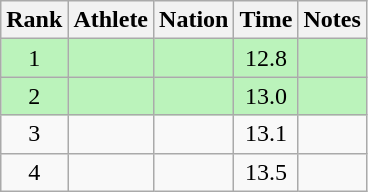<table class="wikitable sortable" style="text-align:center">
<tr>
<th>Rank</th>
<th>Athlete</th>
<th>Nation</th>
<th>Time</th>
<th>Notes</th>
</tr>
<tr style="background:#bbf3bb;">
<td>1</td>
<td align=left></td>
<td align=left></td>
<td>12.8</td>
<td></td>
</tr>
<tr style="background:#bbf3bb;">
<td>2</td>
<td align=left></td>
<td align=left></td>
<td>13.0</td>
<td></td>
</tr>
<tr>
<td>3</td>
<td align=left></td>
<td align=left></td>
<td>13.1</td>
<td></td>
</tr>
<tr>
<td>4</td>
<td align=left></td>
<td align=left></td>
<td>13.5</td>
<td></td>
</tr>
</table>
